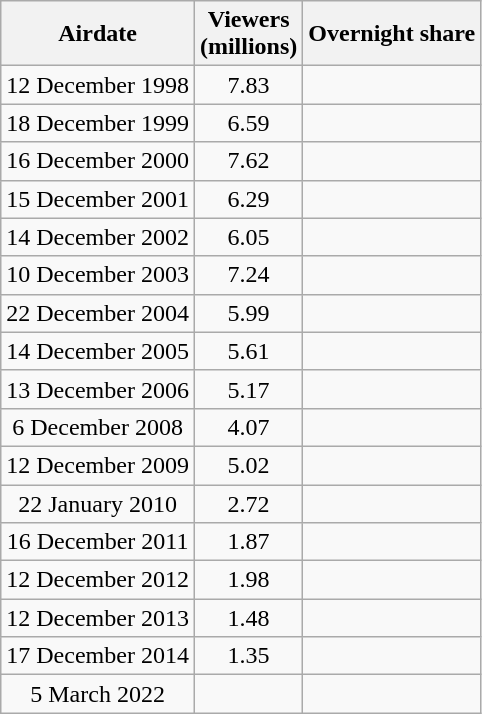<table class="wikitable" style="text-align:center;">
<tr>
<th>Airdate</th>
<th>Viewers<br>(millions)</th>
<th>Overnight share</th>
</tr>
<tr>
<td>12 December 1998</td>
<td>7.83</td>
<td></td>
</tr>
<tr>
<td>18 December 1999</td>
<td>6.59</td>
<td></td>
</tr>
<tr>
<td>16 December 2000</td>
<td>7.62</td>
<td></td>
</tr>
<tr>
<td>15 December 2001</td>
<td>6.29</td>
<td></td>
</tr>
<tr>
<td>14 December 2002</td>
<td>6.05</td>
<td></td>
</tr>
<tr>
<td>10 December 2003</td>
<td>7.24</td>
<td></td>
</tr>
<tr>
<td>22 December 2004</td>
<td>5.99</td>
<td></td>
</tr>
<tr>
<td>14 December 2005</td>
<td>5.61</td>
<td></td>
</tr>
<tr>
<td>13 December 2006</td>
<td>5.17</td>
<td></td>
</tr>
<tr>
<td>6 December 2008</td>
<td>4.07</td>
<td></td>
</tr>
<tr>
<td>12 December 2009</td>
<td>5.02</td>
<td></td>
</tr>
<tr>
<td>22 January 2010</td>
<td>2.72</td>
<td></td>
</tr>
<tr>
<td>16 December 2011</td>
<td>1.87</td>
<td></td>
</tr>
<tr>
<td>12 December 2012</td>
<td>1.98</td>
<td></td>
</tr>
<tr>
<td>12 December 2013</td>
<td>1.48</td>
<td></td>
</tr>
<tr>
<td>17 December 2014</td>
<td>1.35</td>
<td></td>
</tr>
<tr>
<td>5 March 2022</td>
<td></td>
<td></td>
</tr>
</table>
